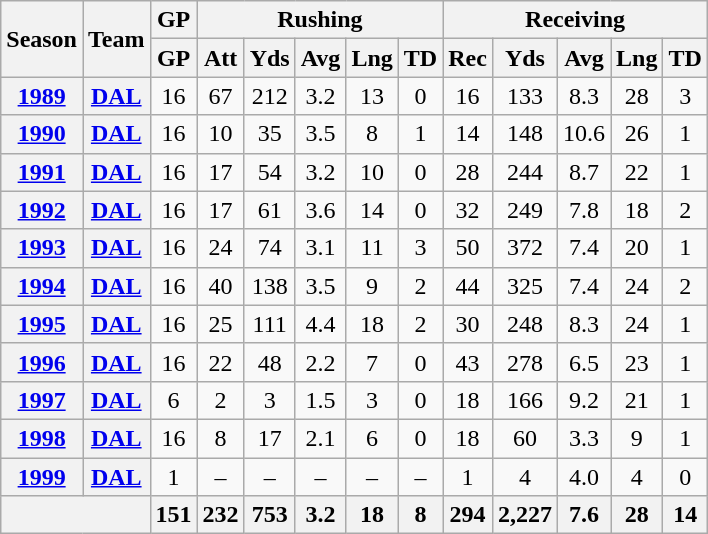<table class="wikitable sortable" style="text-align: center;">
<tr>
<th rowspan="2">Season</th>
<th rowspan="2">Team</th>
<th colspan="1">GP</th>
<th colspan="5">Rushing</th>
<th colspan="5">Receiving</th>
</tr>
<tr>
<th>GP</th>
<th>Att</th>
<th>Yds</th>
<th>Avg</th>
<th>Lng</th>
<th>TD</th>
<th>Rec</th>
<th>Yds</th>
<th>Avg</th>
<th>Lng</th>
<th>TD</th>
</tr>
<tr>
<th><a href='#'>1989</a></th>
<th><a href='#'>DAL</a></th>
<td>16</td>
<td>67</td>
<td>212</td>
<td>3.2</td>
<td>13</td>
<td>0</td>
<td>16</td>
<td>133</td>
<td>8.3</td>
<td>28</td>
<td>3</td>
</tr>
<tr>
<th><a href='#'>1990</a></th>
<th><a href='#'>DAL</a></th>
<td>16</td>
<td>10</td>
<td>35</td>
<td>3.5</td>
<td>8</td>
<td>1</td>
<td>14</td>
<td>148</td>
<td>10.6</td>
<td>26</td>
<td>1</td>
</tr>
<tr>
<th><a href='#'>1991</a></th>
<th><a href='#'>DAL</a></th>
<td>16</td>
<td>17</td>
<td>54</td>
<td>3.2</td>
<td>10</td>
<td>0</td>
<td>28</td>
<td>244</td>
<td>8.7</td>
<td>22</td>
<td>1</td>
</tr>
<tr>
<th><a href='#'>1992</a></th>
<th><a href='#'>DAL</a></th>
<td>16</td>
<td>17</td>
<td>61</td>
<td>3.6</td>
<td>14</td>
<td>0</td>
<td>32</td>
<td>249</td>
<td>7.8</td>
<td>18</td>
<td>2</td>
</tr>
<tr>
<th><a href='#'>1993</a></th>
<th><a href='#'>DAL</a></th>
<td>16</td>
<td>24</td>
<td>74</td>
<td>3.1</td>
<td>11</td>
<td>3</td>
<td>50</td>
<td>372</td>
<td>7.4</td>
<td>20</td>
<td>1</td>
</tr>
<tr>
<th><a href='#'>1994</a></th>
<th><a href='#'>DAL</a></th>
<td>16</td>
<td>40</td>
<td>138</td>
<td>3.5</td>
<td>9</td>
<td>2</td>
<td>44</td>
<td>325</td>
<td>7.4</td>
<td>24</td>
<td>2</td>
</tr>
<tr>
<th><a href='#'>1995</a></th>
<th><a href='#'>DAL</a></th>
<td>16</td>
<td>25</td>
<td>111</td>
<td>4.4</td>
<td>18</td>
<td>2</td>
<td>30</td>
<td>248</td>
<td>8.3</td>
<td>24</td>
<td>1</td>
</tr>
<tr>
<th><a href='#'>1996</a></th>
<th><a href='#'>DAL</a></th>
<td>16</td>
<td>22</td>
<td>48</td>
<td>2.2</td>
<td>7</td>
<td>0</td>
<td>43</td>
<td>278</td>
<td>6.5</td>
<td>23</td>
<td>1</td>
</tr>
<tr>
<th><a href='#'>1997</a></th>
<th><a href='#'>DAL</a></th>
<td>6</td>
<td>2</td>
<td>3</td>
<td>1.5</td>
<td>3</td>
<td>0</td>
<td>18</td>
<td>166</td>
<td>9.2</td>
<td>21</td>
<td>1</td>
</tr>
<tr>
<th><a href='#'>1998</a></th>
<th><a href='#'>DAL</a></th>
<td>16</td>
<td>8</td>
<td>17</td>
<td>2.1</td>
<td>6</td>
<td>0</td>
<td>18</td>
<td>60</td>
<td>3.3</td>
<td>9</td>
<td>1</td>
</tr>
<tr>
<th><a href='#'>1999</a></th>
<th><a href='#'>DAL</a></th>
<td>1</td>
<td>–</td>
<td>–</td>
<td>–</td>
<td>–</td>
<td>–</td>
<td>1</td>
<td>4</td>
<td>4.0</td>
<td>4</td>
<td>0</td>
</tr>
<tr>
<th colspan="2"></th>
<th>151</th>
<th>232</th>
<th>753</th>
<th>3.2</th>
<th>18</th>
<th>8</th>
<th>294</th>
<th>2,227</th>
<th>7.6</th>
<th>28</th>
<th>14</th>
</tr>
</table>
